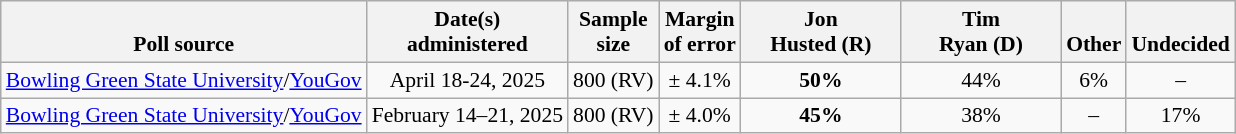<table class="wikitable" style="font-size:90%;text-align:center;">
<tr valign=bottom>
<th>Poll source</th>
<th>Date(s)<br>administered</th>
<th>Sample<br>size</th>
<th>Margin<br>of error</th>
<th style="width:100px;">Jon<br>Husted (R)</th>
<th style="width:100px;">Tim<br>Ryan (D)</th>
<th>Other</th>
<th>Undecided</th>
</tr>
<tr>
<td style="text-align:left;"><a href='#'>Bowling Green State University</a>/<a href='#'>YouGov</a></td>
<td>April 18-24, 2025</td>
<td>800 (RV)</td>
<td>± 4.1%</td>
<td><strong>50%</strong></td>
<td>44%</td>
<td>6%</td>
<td>–</td>
</tr>
<tr>
<td style="text-align:left;"><a href='#'>Bowling Green State University</a>/<a href='#'>YouGov</a></td>
<td>February 14–21, 2025</td>
<td>800 (RV)</td>
<td>± 4.0%</td>
<td><strong>45%</strong></td>
<td>38%</td>
<td>–</td>
<td>17%</td>
</tr>
</table>
